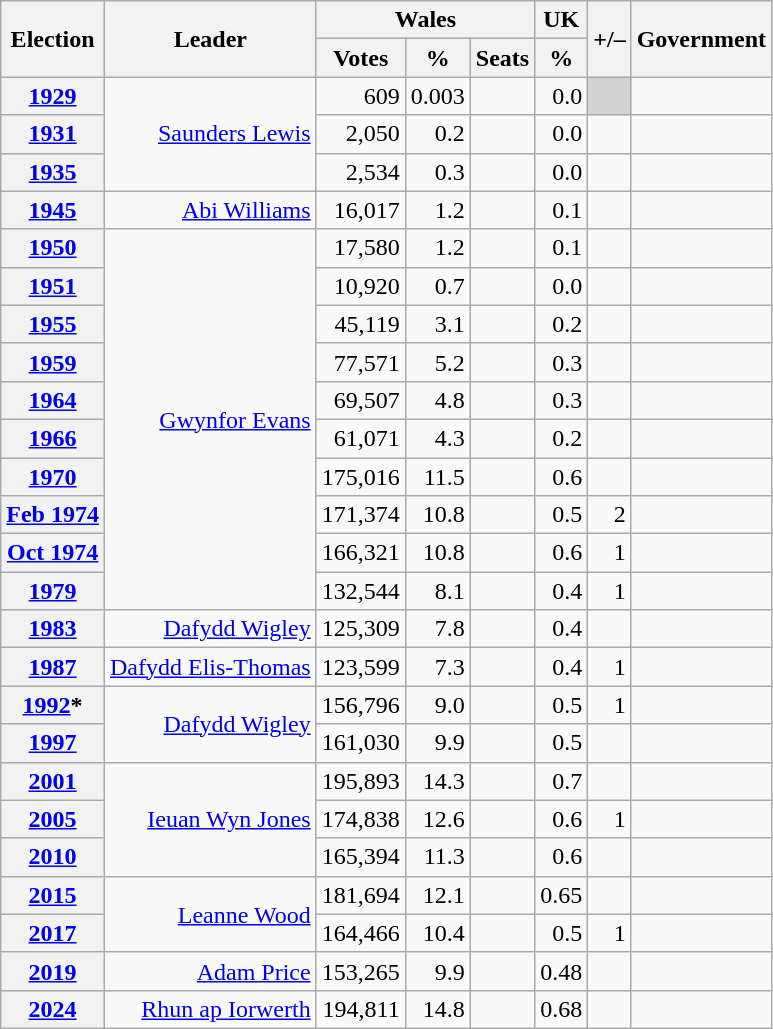<table class="wikitable" style="text-align:right">
<tr>
<th rowspan=2>Election</th>
<th rowspan="2">Leader</th>
<th colspan="3">Wales</th>
<th>UK</th>
<th rowspan="2">+/–</th>
<th rowspan=2>Government</th>
</tr>
<tr>
<th>Votes</th>
<th>%</th>
<th>Seats</th>
<th>%</th>
</tr>
<tr>
<th><a href='#'>1929</a></th>
<td rowspan="3"><a href='#'>Saunders Lewis</a></td>
<td>609</td>
<td>0.003</td>
<td></td>
<td>0.0</td>
<td style="background:lightgrey;"></td>
<td></td>
</tr>
<tr>
<th><a href='#'>1931</a></th>
<td>2,050</td>
<td>0.2</td>
<td></td>
<td>0.0</td>
<td></td>
<td></td>
</tr>
<tr>
<th><a href='#'>1935</a></th>
<td>2,534</td>
<td>0.3</td>
<td></td>
<td>0.0</td>
<td></td>
<td></td>
</tr>
<tr>
<th><a href='#'>1945</a></th>
<td><a href='#'>Abi Williams</a></td>
<td>16,017</td>
<td>1.2</td>
<td></td>
<td>0.1</td>
<td></td>
<td></td>
</tr>
<tr>
<th><a href='#'>1950</a></th>
<td rowspan="10"><a href='#'>Gwynfor Evans</a></td>
<td>17,580</td>
<td>1.2</td>
<td></td>
<td>0.1</td>
<td></td>
<td></td>
</tr>
<tr>
<th><a href='#'>1951</a></th>
<td>10,920</td>
<td>0.7</td>
<td></td>
<td>0.0</td>
<td></td>
<td></td>
</tr>
<tr>
<th><a href='#'>1955</a></th>
<td>45,119</td>
<td>3.1</td>
<td></td>
<td>0.2</td>
<td></td>
<td></td>
</tr>
<tr>
<th><a href='#'>1959</a></th>
<td>77,571</td>
<td>5.2</td>
<td></td>
<td>0.3</td>
<td></td>
<td></td>
</tr>
<tr>
<th><a href='#'>1964</a></th>
<td>69,507</td>
<td>4.8</td>
<td></td>
<td>0.3</td>
<td></td>
<td></td>
</tr>
<tr>
<th><a href='#'>1966</a></th>
<td>61,071</td>
<td>4.3</td>
<td></td>
<td>0.2</td>
<td></td>
<td></td>
</tr>
<tr>
<th><a href='#'>1970</a></th>
<td>175,016</td>
<td>11.5</td>
<td></td>
<td>0.6</td>
<td></td>
<td></td>
</tr>
<tr>
<th><a href='#'>Feb 1974</a></th>
<td>171,374</td>
<td>10.8</td>
<td></td>
<td>0.5</td>
<td> 2</td>
<td></td>
</tr>
<tr>
<th><a href='#'>Oct 1974</a></th>
<td>166,321</td>
<td>10.8</td>
<td></td>
<td>0.6</td>
<td> 1</td>
<td></td>
</tr>
<tr>
<th><a href='#'>1979</a></th>
<td>132,544</td>
<td>8.1</td>
<td></td>
<td>0.4</td>
<td> 1</td>
<td></td>
</tr>
<tr>
<th><a href='#'>1983</a></th>
<td><a href='#'>Dafydd Wigley</a></td>
<td>125,309</td>
<td>7.8</td>
<td></td>
<td>0.4</td>
<td></td>
<td></td>
</tr>
<tr>
<th><a href='#'>1987</a></th>
<td><a href='#'>Dafydd Elis-Thomas</a></td>
<td>123,599</td>
<td>7.3</td>
<td></td>
<td>0.4</td>
<td> 1</td>
<td></td>
</tr>
<tr>
<th><a href='#'>1992</a>*</th>
<td rowspan="2"><a href='#'>Dafydd Wigley</a></td>
<td>156,796</td>
<td>9.0</td>
<td></td>
<td>0.5</td>
<td> 1</td>
<td></td>
</tr>
<tr>
<th><a href='#'>1997</a></th>
<td>161,030</td>
<td>9.9</td>
<td></td>
<td>0.5</td>
<td></td>
<td></td>
</tr>
<tr>
<th><a href='#'>2001</a></th>
<td rowspan="3"><a href='#'>Ieuan Wyn Jones</a></td>
<td>195,893</td>
<td>14.3</td>
<td></td>
<td>0.7</td>
<td></td>
<td></td>
</tr>
<tr>
<th><a href='#'>2005</a></th>
<td>174,838</td>
<td>12.6</td>
<td></td>
<td>0.6</td>
<td> 1</td>
<td></td>
</tr>
<tr>
<th><a href='#'>2010</a></th>
<td>165,394</td>
<td>11.3</td>
<td></td>
<td>0.6</td>
<td></td>
<td></td>
</tr>
<tr>
<th><a href='#'>2015</a></th>
<td rowspan="2"><a href='#'>Leanne Wood</a></td>
<td>181,694</td>
<td>12.1</td>
<td></td>
<td>0.65</td>
<td></td>
<td></td>
</tr>
<tr>
<th><a href='#'>2017</a></th>
<td>164,466</td>
<td>10.4</td>
<td></td>
<td>0.5</td>
<td> 1</td>
<td></td>
</tr>
<tr>
<th><a href='#'>2019</a></th>
<td><a href='#'>Adam Price</a></td>
<td>153,265</td>
<td>9.9</td>
<td></td>
<td>0.48</td>
<td></td>
<td></td>
</tr>
<tr>
<th><a href='#'>2024</a></th>
<td><a href='#'>Rhun ap Iorwerth</a></td>
<td>194,811</td>
<td>14.8</td>
<td></td>
<td>0.68</td>
<td></td>
<td></td>
</tr>
</table>
